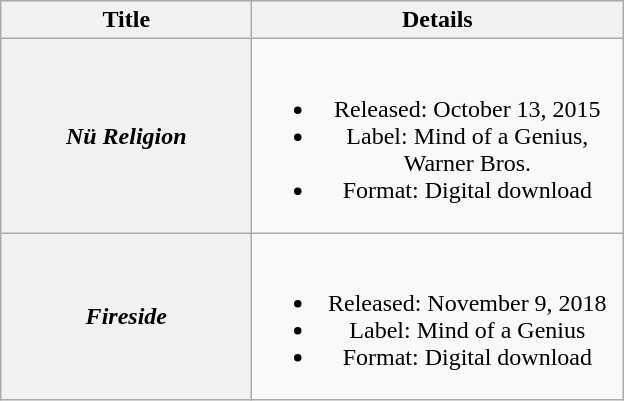<table class="wikitable plainrowheaders" style="text-align:center;">
<tr>
<th scope="col" style="width:10em;">Title</th>
<th scope="col" style="width:15em;">Details</th>
</tr>
<tr>
<th scope="row"><em>Nü Religion</em></th>
<td><br><ul><li>Released: October 13, 2015</li><li>Label: Mind of a Genius, Warner Bros.</li><li>Format: Digital download</li></ul></td>
</tr>
<tr>
<th scope="row"><em>Fireside</em></th>
<td><br><ul><li>Released: November 9, 2018</li><li>Label: Mind of a Genius</li><li>Format: Digital download</li></ul></td>
</tr>
</table>
